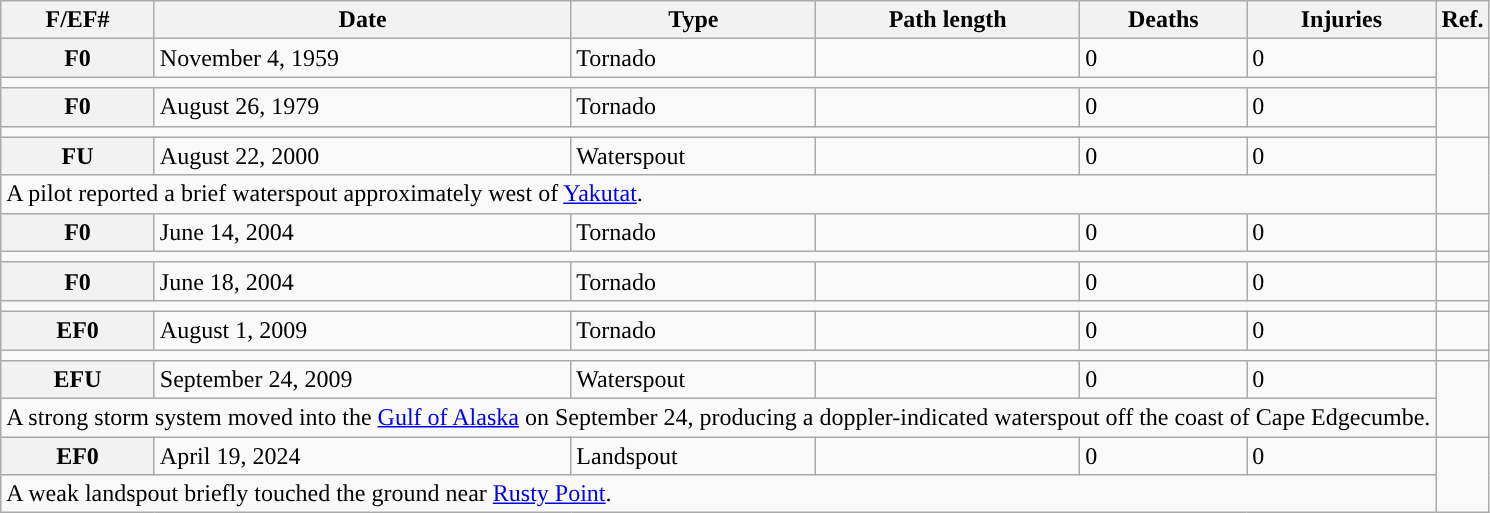<table class="wikitable">
<tr>
<th>F/EF#</th>
<th>Date</th>
<th>Type</th>
<th>Path length</th>
<th>Deaths</th>
<th>Injuries</th>
<th>Ref.</th>
</tr>
<tr>
<th scope="row" style="background-color:#">F0</th>
<td>November 4, 1959</td>
<td>Tornado</td>
<td></td>
<td>0</td>
<td>0</td>
<td rowspan="2"></td>
</tr>
<tr>
<td colspan="6"></td>
</tr>
<tr>
<th scope="row" style="background-color:#">F0</th>
<td>August 26, 1979</td>
<td>Tornado</td>
<td></td>
<td>0</td>
<td>0</td>
<td rowspan="2"></td>
</tr>
<tr>
<td colspan="6"></td>
</tr>
<tr>
<th scope="row" style="background-color:#">FU</th>
<td>August 22, 2000</td>
<td>Waterspout</td>
<td></td>
<td>0</td>
<td>0</td>
<td rowspan="2"></td>
</tr>
<tr>
<td colspan="6">A pilot reported a brief waterspout approximately  west of <a href='#'>Yakutat</a>.</td>
</tr>
<tr>
<th scope="row" style="background-color:#">F0</th>
<td>June 14, 2004</td>
<td>Tornado</td>
<td></td>
<td>0</td>
<td>0</td>
<td></td>
</tr>
<tr>
<td colspan="6"></td>
<td></td>
</tr>
<tr>
<th scope="row" style="background-color:#">F0</th>
<td>June 18, 2004</td>
<td>Tornado</td>
<td></td>
<td>0</td>
<td>0</td>
<td></td>
</tr>
<tr>
<td colspan="6"></td>
<td></td>
</tr>
<tr>
<th scope="row" style="background-color:#">EF0</th>
<td>August 1, 2009</td>
<td>Tornado</td>
<td></td>
<td>0</td>
<td>0</td>
<td></td>
</tr>
<tr>
<td colspan="6"></td>
<td></td>
</tr>
<tr>
<th scope="row" style="background-color:#">EFU</th>
<td>September 24, 2009</td>
<td>Waterspout</td>
<td></td>
<td>0</td>
<td>0</td>
<td rowspan="2"></td>
</tr>
<tr>
<td colspan="6">A strong storm system moved into the <a href='#'>Gulf of Alaska</a> on September 24, producing a doppler-indicated waterspout off the coast of Cape Edgecumbe.</td>
</tr>
<tr>
<th scope="row" style="background-color:#">EF0</th>
<td>April 19, 2024</td>
<td>Landspout</td>
<td></td>
<td>0</td>
<td>0</td>
<td rowspan="2"></td>
</tr>
<tr>
<td colspan="6">A weak landspout briefly touched the ground near <a href='#'>Rusty Point</a>.</td>
</tr>
</table>
